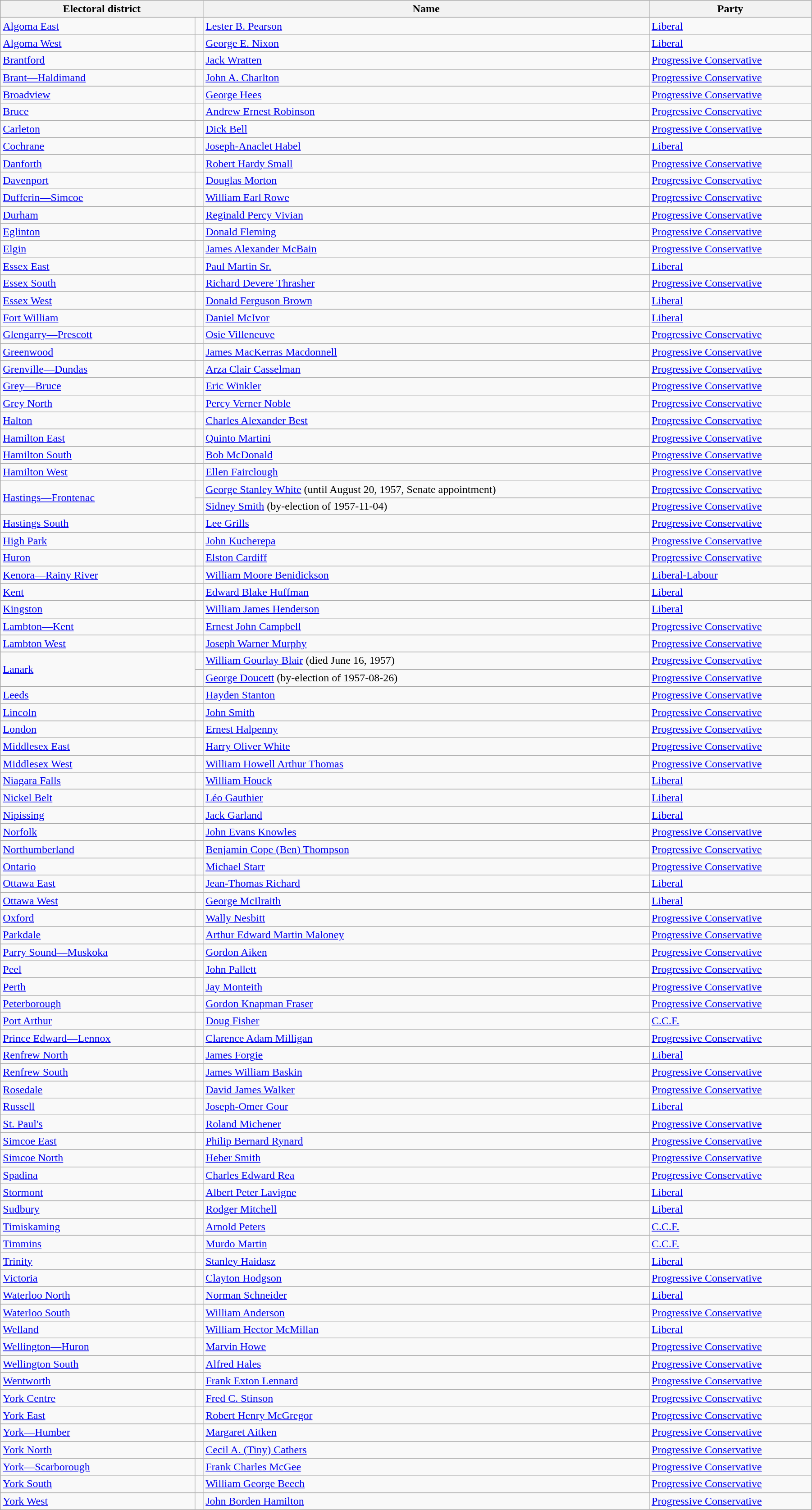<table class="wikitable" width=95%>
<tr>
<th colspan=2 width=25%>Electoral district</th>
<th>Name</th>
<th width=20%>Party</th>
</tr>
<tr>
<td width=24%><a href='#'>Algoma East</a></td>
<td></td>
<td><a href='#'>Lester B. Pearson</a></td>
<td><a href='#'>Liberal</a></td>
</tr>
<tr>
<td><a href='#'>Algoma West</a></td>
<td></td>
<td><a href='#'>George E. Nixon</a></td>
<td><a href='#'>Liberal</a></td>
</tr>
<tr>
<td><a href='#'>Brantford</a></td>
<td></td>
<td><a href='#'>Jack Wratten</a></td>
<td><a href='#'>Progressive Conservative</a></td>
</tr>
<tr>
<td><a href='#'>Brant—Haldimand</a></td>
<td></td>
<td><a href='#'>John A. Charlton</a></td>
<td><a href='#'>Progressive Conservative</a></td>
</tr>
<tr>
<td><a href='#'>Broadview</a></td>
<td></td>
<td><a href='#'>George Hees</a></td>
<td><a href='#'>Progressive Conservative</a></td>
</tr>
<tr>
<td><a href='#'>Bruce</a></td>
<td></td>
<td><a href='#'>Andrew Ernest Robinson</a></td>
<td><a href='#'>Progressive Conservative</a></td>
</tr>
<tr>
<td><a href='#'>Carleton</a></td>
<td></td>
<td><a href='#'>Dick Bell</a></td>
<td><a href='#'>Progressive Conservative</a></td>
</tr>
<tr>
<td><a href='#'>Cochrane</a></td>
<td></td>
<td><a href='#'>Joseph-Anaclet Habel</a></td>
<td><a href='#'>Liberal</a></td>
</tr>
<tr>
<td><a href='#'>Danforth</a></td>
<td></td>
<td><a href='#'>Robert Hardy Small</a></td>
<td><a href='#'>Progressive Conservative</a></td>
</tr>
<tr>
<td><a href='#'>Davenport</a></td>
<td></td>
<td><a href='#'>Douglas Morton</a></td>
<td><a href='#'>Progressive Conservative</a></td>
</tr>
<tr>
<td><a href='#'>Dufferin—Simcoe</a></td>
<td></td>
<td><a href='#'>William Earl Rowe</a></td>
<td><a href='#'>Progressive Conservative</a></td>
</tr>
<tr>
<td><a href='#'>Durham</a></td>
<td></td>
<td><a href='#'>Reginald Percy Vivian</a></td>
<td><a href='#'>Progressive Conservative</a></td>
</tr>
<tr>
<td><a href='#'>Eglinton</a></td>
<td></td>
<td><a href='#'>Donald Fleming</a></td>
<td><a href='#'>Progressive Conservative</a></td>
</tr>
<tr>
<td><a href='#'>Elgin</a></td>
<td></td>
<td><a href='#'>James Alexander McBain</a></td>
<td><a href='#'>Progressive Conservative</a></td>
</tr>
<tr>
<td><a href='#'>Essex East</a></td>
<td></td>
<td><a href='#'>Paul Martin Sr.</a></td>
<td><a href='#'>Liberal</a></td>
</tr>
<tr>
<td><a href='#'>Essex South</a></td>
<td></td>
<td><a href='#'>Richard Devere Thrasher</a></td>
<td><a href='#'>Progressive Conservative</a></td>
</tr>
<tr>
<td><a href='#'>Essex West</a></td>
<td></td>
<td><a href='#'>Donald Ferguson Brown</a></td>
<td><a href='#'>Liberal</a></td>
</tr>
<tr>
<td><a href='#'>Fort William</a></td>
<td></td>
<td><a href='#'>Daniel McIvor</a></td>
<td><a href='#'>Liberal</a></td>
</tr>
<tr>
<td><a href='#'>Glengarry—Prescott</a></td>
<td></td>
<td><a href='#'>Osie Villeneuve</a></td>
<td><a href='#'>Progressive Conservative</a></td>
</tr>
<tr>
<td><a href='#'>Greenwood</a></td>
<td></td>
<td><a href='#'>James MacKerras Macdonnell</a></td>
<td><a href='#'>Progressive Conservative</a></td>
</tr>
<tr>
<td><a href='#'>Grenville—Dundas</a></td>
<td></td>
<td><a href='#'>Arza Clair Casselman</a></td>
<td><a href='#'>Progressive Conservative</a></td>
</tr>
<tr>
<td><a href='#'>Grey—Bruce</a></td>
<td></td>
<td><a href='#'>Eric Winkler</a></td>
<td><a href='#'>Progressive Conservative</a></td>
</tr>
<tr>
<td><a href='#'>Grey North</a></td>
<td></td>
<td><a href='#'>Percy Verner Noble</a></td>
<td><a href='#'>Progressive Conservative</a></td>
</tr>
<tr>
<td><a href='#'>Halton</a></td>
<td></td>
<td><a href='#'>Charles Alexander Best</a></td>
<td><a href='#'>Progressive Conservative</a></td>
</tr>
<tr>
<td><a href='#'>Hamilton East</a></td>
<td></td>
<td><a href='#'>Quinto Martini</a></td>
<td><a href='#'>Progressive Conservative</a></td>
</tr>
<tr>
<td><a href='#'>Hamilton South</a></td>
<td></td>
<td><a href='#'>Bob McDonald</a></td>
<td><a href='#'>Progressive Conservative</a></td>
</tr>
<tr>
<td><a href='#'>Hamilton West</a></td>
<td></td>
<td><a href='#'>Ellen Fairclough</a></td>
<td><a href='#'>Progressive Conservative</a></td>
</tr>
<tr>
<td rowspan=2><a href='#'>Hastings—Frontenac</a></td>
<td></td>
<td><a href='#'>George Stanley White</a> (until August 20, 1957, Senate appointment)</td>
<td><a href='#'>Progressive Conservative</a></td>
</tr>
<tr>
<td></td>
<td><a href='#'>Sidney Smith</a> (by-election of 1957-11-04)</td>
<td><a href='#'>Progressive Conservative</a></td>
</tr>
<tr>
<td><a href='#'>Hastings South</a></td>
<td></td>
<td><a href='#'>Lee Grills</a></td>
<td><a href='#'>Progressive Conservative</a></td>
</tr>
<tr>
<td><a href='#'>High Park</a></td>
<td></td>
<td><a href='#'>John Kucherepa</a></td>
<td><a href='#'>Progressive Conservative</a></td>
</tr>
<tr>
<td><a href='#'>Huron</a></td>
<td></td>
<td><a href='#'>Elston Cardiff</a></td>
<td><a href='#'>Progressive Conservative</a></td>
</tr>
<tr>
<td><a href='#'>Kenora—Rainy River</a></td>
<td></td>
<td><a href='#'>William Moore Benidickson</a></td>
<td><a href='#'>Liberal-Labour</a></td>
</tr>
<tr>
<td><a href='#'>Kent</a></td>
<td></td>
<td><a href='#'>Edward Blake Huffman</a></td>
<td><a href='#'>Liberal</a></td>
</tr>
<tr>
<td><a href='#'>Kingston</a></td>
<td></td>
<td><a href='#'>William James Henderson</a></td>
<td><a href='#'>Liberal</a></td>
</tr>
<tr>
<td><a href='#'>Lambton—Kent</a></td>
<td></td>
<td><a href='#'>Ernest John Campbell</a></td>
<td><a href='#'>Progressive Conservative</a></td>
</tr>
<tr>
<td><a href='#'>Lambton West</a></td>
<td></td>
<td><a href='#'>Joseph Warner Murphy</a></td>
<td><a href='#'>Progressive Conservative</a></td>
</tr>
<tr>
<td rowspan=2><a href='#'>Lanark</a></td>
<td></td>
<td><a href='#'>William Gourlay Blair</a> (died June 16, 1957)</td>
<td><a href='#'>Progressive Conservative</a></td>
</tr>
<tr>
<td></td>
<td><a href='#'>George Doucett</a> (by-election of 1957-08-26)</td>
<td><a href='#'>Progressive Conservative</a></td>
</tr>
<tr>
<td><a href='#'>Leeds</a></td>
<td></td>
<td><a href='#'>Hayden Stanton</a></td>
<td><a href='#'>Progressive Conservative</a></td>
</tr>
<tr>
<td><a href='#'>Lincoln</a></td>
<td></td>
<td><a href='#'>John Smith</a></td>
<td><a href='#'>Progressive Conservative</a></td>
</tr>
<tr>
<td><a href='#'>London</a></td>
<td></td>
<td><a href='#'>Ernest Halpenny</a></td>
<td><a href='#'>Progressive Conservative</a></td>
</tr>
<tr>
<td><a href='#'>Middlesex East</a></td>
<td></td>
<td><a href='#'>Harry Oliver White</a></td>
<td><a href='#'>Progressive Conservative</a></td>
</tr>
<tr>
<td><a href='#'>Middlesex West</a></td>
<td></td>
<td><a href='#'>William Howell Arthur Thomas</a></td>
<td><a href='#'>Progressive Conservative</a></td>
</tr>
<tr>
<td><a href='#'>Niagara Falls</a></td>
<td></td>
<td><a href='#'>William Houck</a></td>
<td><a href='#'>Liberal</a></td>
</tr>
<tr>
<td><a href='#'>Nickel Belt</a></td>
<td></td>
<td><a href='#'>Léo Gauthier</a></td>
<td><a href='#'>Liberal</a></td>
</tr>
<tr>
<td><a href='#'>Nipissing</a></td>
<td></td>
<td><a href='#'>Jack Garland</a></td>
<td><a href='#'>Liberal</a></td>
</tr>
<tr>
<td><a href='#'>Norfolk</a></td>
<td></td>
<td><a href='#'>John Evans Knowles</a></td>
<td><a href='#'>Progressive Conservative</a></td>
</tr>
<tr>
<td><a href='#'>Northumberland</a></td>
<td></td>
<td><a href='#'>Benjamin Cope (Ben) Thompson</a></td>
<td><a href='#'>Progressive Conservative</a></td>
</tr>
<tr>
<td><a href='#'>Ontario</a></td>
<td></td>
<td><a href='#'>Michael Starr</a></td>
<td><a href='#'>Progressive Conservative</a></td>
</tr>
<tr>
<td><a href='#'>Ottawa East</a></td>
<td></td>
<td><a href='#'>Jean-Thomas Richard</a></td>
<td><a href='#'>Liberal</a></td>
</tr>
<tr>
<td><a href='#'>Ottawa West</a></td>
<td></td>
<td><a href='#'>George McIlraith</a></td>
<td><a href='#'>Liberal</a></td>
</tr>
<tr>
<td><a href='#'>Oxford</a></td>
<td></td>
<td><a href='#'>Wally Nesbitt</a></td>
<td><a href='#'>Progressive Conservative</a></td>
</tr>
<tr>
<td><a href='#'>Parkdale</a></td>
<td></td>
<td><a href='#'>Arthur Edward Martin Maloney</a></td>
<td><a href='#'>Progressive Conservative</a></td>
</tr>
<tr>
<td><a href='#'>Parry Sound—Muskoka</a></td>
<td></td>
<td><a href='#'>Gordon Aiken</a></td>
<td><a href='#'>Progressive Conservative</a></td>
</tr>
<tr>
<td><a href='#'>Peel</a></td>
<td></td>
<td><a href='#'>John Pallett</a></td>
<td><a href='#'>Progressive Conservative</a></td>
</tr>
<tr>
<td><a href='#'>Perth</a></td>
<td></td>
<td><a href='#'>Jay Monteith</a></td>
<td><a href='#'>Progressive Conservative</a></td>
</tr>
<tr>
<td><a href='#'>Peterborough</a></td>
<td></td>
<td><a href='#'>Gordon Knapman Fraser</a></td>
<td><a href='#'>Progressive Conservative</a></td>
</tr>
<tr>
<td><a href='#'>Port Arthur</a></td>
<td></td>
<td><a href='#'>Doug Fisher</a></td>
<td><a href='#'>C.C.F.</a></td>
</tr>
<tr>
<td><a href='#'>Prince Edward—Lennox</a></td>
<td></td>
<td><a href='#'>Clarence Adam Milligan</a></td>
<td><a href='#'>Progressive Conservative</a></td>
</tr>
<tr>
<td><a href='#'>Renfrew North</a></td>
<td></td>
<td><a href='#'>James Forgie</a></td>
<td><a href='#'>Liberal</a></td>
</tr>
<tr>
<td><a href='#'>Renfrew South</a></td>
<td></td>
<td><a href='#'>James William Baskin</a></td>
<td><a href='#'>Progressive Conservative</a></td>
</tr>
<tr>
<td><a href='#'>Rosedale</a></td>
<td></td>
<td><a href='#'>David James Walker</a></td>
<td><a href='#'>Progressive Conservative</a></td>
</tr>
<tr>
<td><a href='#'>Russell</a></td>
<td></td>
<td><a href='#'>Joseph-Omer Gour</a></td>
<td><a href='#'>Liberal</a></td>
</tr>
<tr>
<td><a href='#'>St. Paul's</a></td>
<td></td>
<td><a href='#'>Roland Michener</a></td>
<td><a href='#'>Progressive Conservative</a></td>
</tr>
<tr>
<td><a href='#'>Simcoe East</a></td>
<td></td>
<td><a href='#'>Philip Bernard Rynard</a></td>
<td><a href='#'>Progressive Conservative</a></td>
</tr>
<tr>
<td><a href='#'>Simcoe North</a></td>
<td></td>
<td><a href='#'>Heber Smith</a></td>
<td><a href='#'>Progressive Conservative</a></td>
</tr>
<tr>
<td><a href='#'>Spadina</a></td>
<td></td>
<td><a href='#'>Charles Edward Rea</a></td>
<td><a href='#'>Progressive Conservative</a></td>
</tr>
<tr>
<td><a href='#'>Stormont</a></td>
<td></td>
<td><a href='#'>Albert Peter Lavigne</a></td>
<td><a href='#'>Liberal</a></td>
</tr>
<tr>
<td><a href='#'>Sudbury</a></td>
<td></td>
<td><a href='#'>Rodger Mitchell</a></td>
<td><a href='#'>Liberal</a></td>
</tr>
<tr>
<td><a href='#'>Timiskaming</a></td>
<td></td>
<td><a href='#'>Arnold Peters</a></td>
<td><a href='#'>C.C.F.</a></td>
</tr>
<tr>
<td><a href='#'>Timmins</a></td>
<td></td>
<td><a href='#'>Murdo Martin</a></td>
<td><a href='#'>C.C.F.</a></td>
</tr>
<tr>
<td><a href='#'>Trinity</a></td>
<td></td>
<td><a href='#'>Stanley Haidasz</a></td>
<td><a href='#'>Liberal</a></td>
</tr>
<tr>
<td><a href='#'>Victoria</a></td>
<td></td>
<td><a href='#'>Clayton Hodgson</a></td>
<td><a href='#'>Progressive Conservative</a></td>
</tr>
<tr>
<td><a href='#'>Waterloo North</a></td>
<td></td>
<td><a href='#'>Norman Schneider</a></td>
<td><a href='#'>Liberal</a></td>
</tr>
<tr>
<td><a href='#'>Waterloo South</a></td>
<td></td>
<td><a href='#'>William Anderson</a></td>
<td><a href='#'>Progressive Conservative</a></td>
</tr>
<tr>
<td><a href='#'>Welland</a></td>
<td></td>
<td><a href='#'>William Hector McMillan</a></td>
<td><a href='#'>Liberal</a></td>
</tr>
<tr>
<td><a href='#'>Wellington—Huron</a></td>
<td></td>
<td><a href='#'>Marvin Howe</a></td>
<td><a href='#'>Progressive Conservative</a></td>
</tr>
<tr>
<td><a href='#'>Wellington South</a></td>
<td></td>
<td><a href='#'>Alfred Hales</a></td>
<td><a href='#'>Progressive Conservative</a></td>
</tr>
<tr>
<td><a href='#'>Wentworth</a></td>
<td></td>
<td><a href='#'>Frank Exton Lennard</a></td>
<td><a href='#'>Progressive Conservative</a></td>
</tr>
<tr>
<td><a href='#'>York Centre</a></td>
<td></td>
<td><a href='#'>Fred C. Stinson</a></td>
<td><a href='#'>Progressive Conservative</a></td>
</tr>
<tr>
<td><a href='#'>York East</a></td>
<td></td>
<td><a href='#'>Robert Henry McGregor</a></td>
<td><a href='#'>Progressive Conservative</a></td>
</tr>
<tr>
<td><a href='#'>York—Humber</a></td>
<td></td>
<td><a href='#'>Margaret Aitken</a></td>
<td><a href='#'>Progressive Conservative</a></td>
</tr>
<tr>
<td><a href='#'>York North</a></td>
<td></td>
<td><a href='#'>Cecil A. (Tiny) Cathers</a></td>
<td><a href='#'>Progressive Conservative</a></td>
</tr>
<tr>
<td><a href='#'>York—Scarborough</a></td>
<td></td>
<td><a href='#'>Frank Charles McGee</a></td>
<td><a href='#'>Progressive Conservative</a></td>
</tr>
<tr>
<td><a href='#'>York South</a></td>
<td></td>
<td><a href='#'>William George Beech</a></td>
<td><a href='#'>Progressive Conservative</a></td>
</tr>
<tr>
<td><a href='#'>York West</a></td>
<td></td>
<td><a href='#'>John Borden Hamilton</a></td>
<td><a href='#'>Progressive Conservative</a></td>
</tr>
</table>
